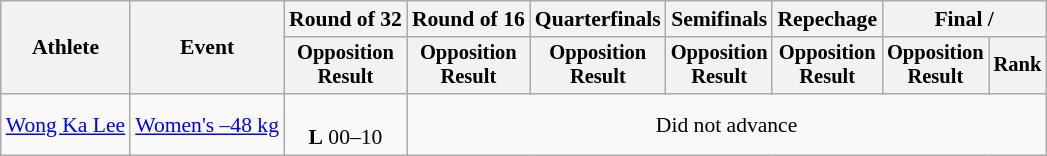<table class="wikitable" style="font-size:90%">
<tr>
<th rowspan="2">Athlete</th>
<th rowspan="2">Event</th>
<th>Round of 32</th>
<th>Round of 16</th>
<th>Quarterfinals</th>
<th>Semifinals</th>
<th>Repechage</th>
<th colspan=2>Final / </th>
</tr>
<tr style="font-size:95%">
<th>Opposition<br>Result</th>
<th>Opposition<br>Result</th>
<th>Opposition<br>Result</th>
<th>Opposition<br>Result</th>
<th>Opposition<br>Result</th>
<th>Opposition<br>Result</th>
<th>Rank</th>
</tr>
<tr align=center>
<td align=left><a href='#'>Wong Ka Lee</a></td>
<td align=left><a href='#'>Women's –48 kg</a></td>
<td><br><strong>L</strong> 00–10</td>
<td colspan=6>Did not advance</td>
</tr>
</table>
